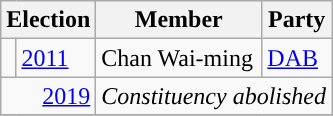<table class="wikitable">
<tr>
<th colspan="2">Election</th>
<th>Member</th>
<th>Party</th>
</tr>
<tr>
<td style="background-color:"></td>
<td><a href='#'>2011</a></td>
<td>Chan Wai-ming</td>
<td><a href='#'>DAB</a></td>
</tr>
<tr>
<td colspan=2 align=right><a href='#'>2019</a></td>
<td colspan=2><em>Constituency abolished</em></td>
</tr>
<tr>
</tr>
</table>
